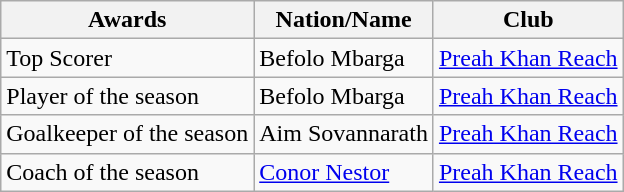<table class="wikitable" style="font-size: 100%;">
<tr>
<th>Awards</th>
<th>Nation/Name</th>
<th>Club</th>
</tr>
<tr>
<td>Top Scorer</td>
<td> Befolo Mbarga</td>
<td><a href='#'>Preah Khan Reach</a></td>
</tr>
<tr>
<td>Player of the season</td>
<td> Befolo Mbarga</td>
<td><a href='#'>Preah Khan Reach</a></td>
</tr>
<tr>
<td>Goalkeeper of the season</td>
<td> Aim Sovannarath</td>
<td><a href='#'>Preah Khan Reach</a></td>
</tr>
<tr>
<td>Coach of the season</td>
<td> <a href='#'>Conor Nestor</a></td>
<td><a href='#'>Preah Khan Reach</a></td>
</tr>
</table>
